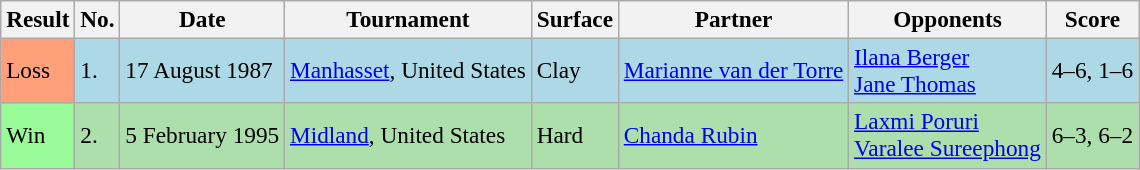<table class="sortable wikitable" style=font-size:97%>
<tr>
<th>Result</th>
<th>No.</th>
<th>Date</th>
<th>Tournament</th>
<th>Surface</th>
<th>Partner</th>
<th>Opponents</th>
<th>Score</th>
</tr>
<tr style="background:lightblue;">
<td style="background:#ffa07a;">Loss</td>
<td>1.</td>
<td>17 August 1987</td>
<td><a href='#'>Manhasset</a>, United States</td>
<td>Clay</td>
<td> <a href='#'>Marianne van der Torre</a></td>
<td> <a href='#'>Ilana Berger</a> <br>  <a href='#'>Jane Thomas</a></td>
<td>4–6, 1–6</td>
</tr>
<tr style="background:#addfad;">
<td style="background:#98fb98;">Win</td>
<td>2.</td>
<td>5 February 1995</td>
<td><a href='#'>Midland</a>, United States</td>
<td>Hard</td>
<td> <a href='#'>Chanda Rubin</a></td>
<td> <a href='#'>Laxmi Poruri</a> <br>  <a href='#'>Varalee Sureephong</a></td>
<td>6–3, 6–2</td>
</tr>
</table>
